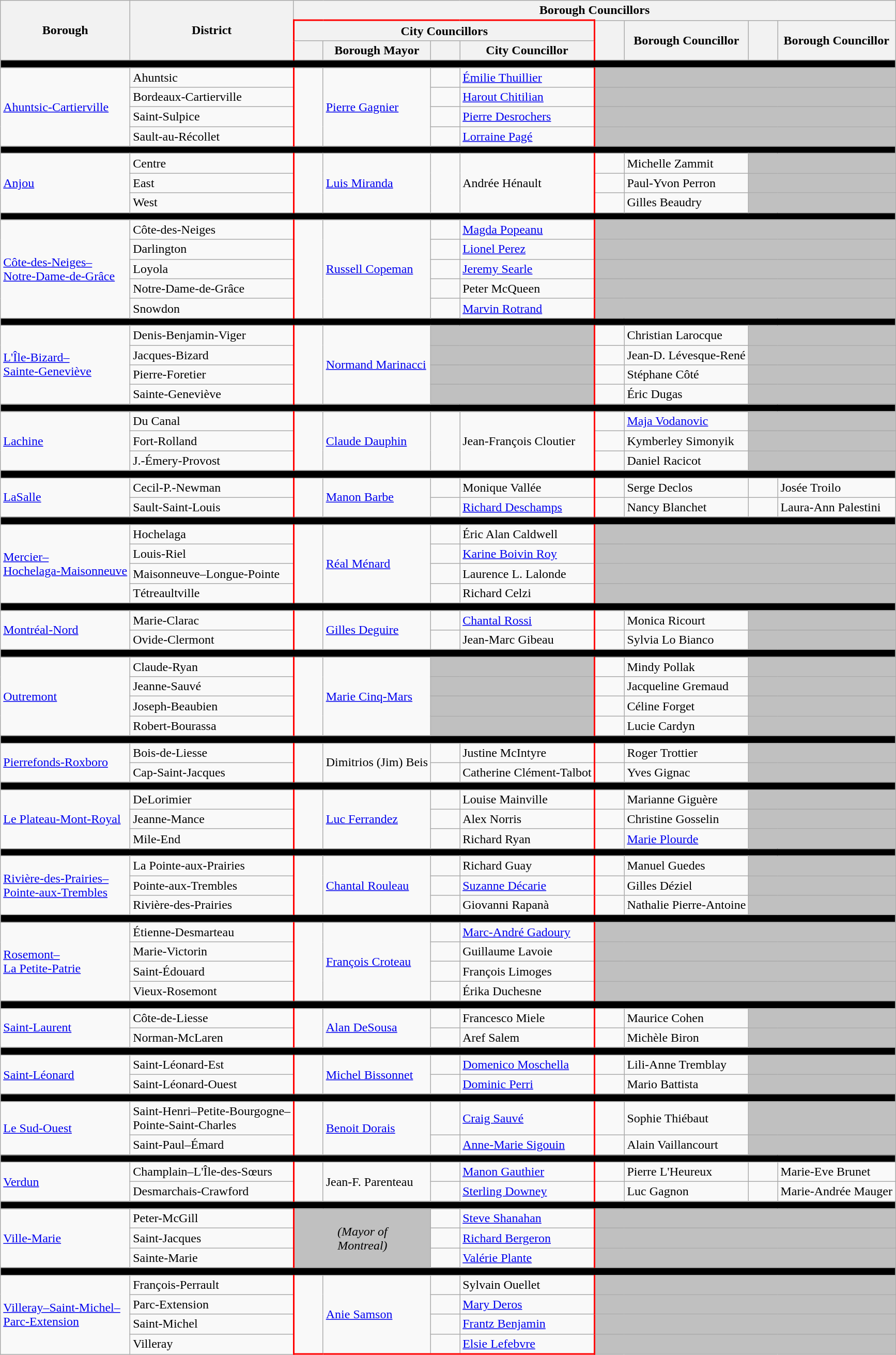<table class="wikitable" border="1">
<tr>
<th rowspan=3>Borough</th>
<th rowspan=3>District</th>
<th colspan=8>Borough Councillors</th>
</tr>
<tr>
<th colspan=4 style="border-top:2px solid red; border-right:2px solid red; border-left:2px solid red;">City Councillors</th>
<th rowspan=2 width="30px"> </th>
<th rowspan=2>Borough Councillor</th>
<th rowspan=2 width="30px"> </th>
<th rowspan=2>Borough Councillor</th>
</tr>
<tr>
<th style="border-left:2px solid red;" width="30px"> </th>
<th>Borough Mayor</th>
<th width="30px"> </th>
<th style="border-right:2px solid red;">City Councillor<br></th>
</tr>
<tr>
<td colspan=10 height=2px bgcolor=black></td>
</tr>
<tr>
<td rowspan=4><a href='#'>Ahuntsic-Cartierville</a></td>
<td>Ahuntsic</td>
<td rowspan=4 style="border-left:2px solid red;" > </td>
<td rowspan=4><a href='#'>Pierre Gagnier</a></td>
<td> </td>
<td style="border-right:2px solid red;"><a href='#'>Émilie Thuillier</a></td>
<td colspan=4 bgcolor=silver> </td>
</tr>
<tr>
<td>Bordeaux-Cartierville</td>
<td> </td>
<td style="border-right:2px solid red;"><a href='#'>Harout Chitilian</a></td>
<td colspan=4 bgcolor=silver> </td>
</tr>
<tr>
<td>Saint-Sulpice</td>
<td> </td>
<td style="border-right:2px solid red;"><a href='#'>Pierre Desrochers</a></td>
<td colspan=4 bgcolor=silver> </td>
</tr>
<tr>
<td>Sault-au-Récollet</td>
<td> </td>
<td style="border-right:2px solid red;"><a href='#'>Lorraine Pagé</a></td>
<td colspan=4 bgcolor=silver> <br></td>
</tr>
<tr>
<td colspan=10 height=2px bgcolor=black></td>
</tr>
<tr>
<td rowspan=3><a href='#'>Anjou</a></td>
<td>Centre</td>
<td rowspan=3 style="border-left:2px solid red;" > </td>
<td rowspan=3><a href='#'>Luis Miranda</a></td>
<td rowspan=3 > </td>
<td rowspan=3 style="border-right:2px solid red;">Andrée Hénault</td>
<td> </td>
<td>Michelle Zammit</td>
<td colspan=2 bgcolor=silver> </td>
</tr>
<tr>
<td>East</td>
<td> </td>
<td>Paul-Yvon Perron</td>
<td colspan=2 bgcolor=silver> </td>
</tr>
<tr>
<td>West</td>
<td> </td>
<td>Gilles Beaudry</td>
<td colspan=2 bgcolor=silver> <br></td>
</tr>
<tr>
<td colspan=10 height=2px bgcolor=black></td>
</tr>
<tr>
<td rowspan=5><a href='#'>Côte-des-Neiges–<br>Notre-Dame-de-Grâce</a></td>
<td>Côte-des-Neiges</td>
<td rowspan=5 style="border-left:2px solid red;" > </td>
<td rowspan=5><a href='#'>Russell Copeman</a></td>
<td> </td>
<td style="border-right:2px solid red;"><a href='#'>Magda Popeanu</a></td>
<td colspan=4 bgcolor=silver> </td>
</tr>
<tr>
<td>Darlington</td>
<td> </td>
<td style="border-right:2px solid red;"><a href='#'>Lionel Perez</a></td>
<td colspan=4 bgcolor=silver> </td>
</tr>
<tr>
<td>Loyola</td>
<td> </td>
<td style="border-right:2px solid red;"><a href='#'>Jeremy Searle</a></td>
<td colspan=4 bgcolor=silver> </td>
</tr>
<tr>
<td>Notre-Dame-de-Grâce</td>
<td> </td>
<td style="border-right:2px solid red;">Peter McQueen</td>
<td colspan=4 bgcolor=silver> </td>
</tr>
<tr>
<td>Snowdon</td>
<td> </td>
<td style="border-right:2px solid red;"><a href='#'>Marvin Rotrand</a></td>
<td colspan=4 bgcolor=silver> <br></td>
</tr>
<tr>
<td colspan=10 height=2px bgcolor=black></td>
</tr>
<tr>
<td rowspan=4><a href='#'>L'Île-Bizard–<br>Sainte-Geneviève</a></td>
<td>Denis-Benjamin-Viger</td>
<td rowspan=4 style="border-left:2px solid red;" > </td>
<td rowspan=4><a href='#'>Normand Marinacci</a></td>
<td colspan=2 bgcolor=silver style="border-right:2px solid red;"> </td>
<td> </td>
<td>Christian Larocque</td>
<td colspan=2 bgcolor=silver> </td>
</tr>
<tr>
<td>Jacques-Bizard</td>
<td colspan=2 bgcolor=silver style="border-right:2px solid red;"> </td>
<td> </td>
<td>Jean-D. Lévesque-René</td>
<td colspan=2 bgcolor=silver> </td>
</tr>
<tr>
<td>Pierre-Foretier</td>
<td colspan=2 bgcolor=silver style="border-right:2px solid red;"> </td>
<td> </td>
<td>Stéphane Côté</td>
<td colspan=2 bgcolor=silver> </td>
</tr>
<tr>
<td>Sainte-Geneviève</td>
<td colspan=2 bgcolor=silver style="border-right:2px solid red;"> </td>
<td> </td>
<td>Éric Dugas</td>
<td colspan=2 bgcolor=silver> <br></td>
</tr>
<tr>
<td colspan=10 height=2px bgcolor=black></td>
</tr>
<tr>
<td rowspan=3><a href='#'>Lachine</a></td>
<td>Du Canal</td>
<td rowspan=3 style="border-left:2px solid red;" > </td>
<td rowspan=3><a href='#'>Claude Dauphin</a></td>
<td rowspan=3 > </td>
<td rowspan=3 style="border-right:2px solid red;">Jean-François Cloutier</td>
<td> </td>
<td><a href='#'>Maja Vodanovic</a></td>
<td colspan=2 bgcolor=silver> </td>
</tr>
<tr>
<td>Fort-Rolland</td>
<td> </td>
<td>Kymberley Simonyik</td>
<td colspan=2 bgcolor=silver> </td>
</tr>
<tr>
<td>J.-Émery-Provost</td>
<td> </td>
<td>Daniel Racicot</td>
<td colspan=2 bgcolor=silver> <br></td>
</tr>
<tr>
<td colspan=10 height=2px bgcolor=black></td>
</tr>
<tr>
<td rowspan=2><a href='#'>LaSalle</a></td>
<td>Cecil-P.-Newman</td>
<td rowspan=2 style="border-left:2px solid red;" > </td>
<td rowspan=2><a href='#'>Manon Barbe</a></td>
<td> </td>
<td style="border-right:2px solid red;">Monique Vallée</td>
<td> </td>
<td>Serge Declos</td>
<td> </td>
<td>Josée Troilo</td>
</tr>
<tr>
<td>Sault-Saint-Louis</td>
<td> </td>
<td style="border-right:2px solid red;"><a href='#'>Richard Deschamps</a></td>
<td> </td>
<td>Nancy Blanchet</td>
<td> </td>
<td>Laura-Ann Palestini<br></td>
</tr>
<tr>
<td colspan=10 height=2px bgcolor=black></td>
</tr>
<tr>
<td rowspan=4><a href='#'>Mercier–<br>Hochelaga-Maisonneuve</a></td>
<td>Hochelaga</td>
<td rowspan=4 style="border-left:2px solid red;" > </td>
<td rowspan=4><a href='#'>Réal Ménard</a></td>
<td> </td>
<td style="border-right:2px solid red;">Éric Alan Caldwell</td>
<td colspan=4 bgcolor=silver> </td>
</tr>
<tr>
<td>Louis-Riel</td>
<td> </td>
<td style="border-right:2px solid red;"><a href='#'>Karine Boivin Roy</a></td>
<td colspan=4 bgcolor=silver> </td>
</tr>
<tr>
<td>Maisonneuve–Longue-Pointe</td>
<td> </td>
<td style="border-right:2px solid red;">Laurence L. Lalonde</td>
<td colspan=4 bgcolor=silver> </td>
</tr>
<tr>
<td>Tétreaultville</td>
<td> </td>
<td style="border-right:2px solid red;">Richard Celzi</td>
<td colspan=4 bgcolor=silver> <br></td>
</tr>
<tr>
<td colspan=10 height=2px bgcolor=black></td>
</tr>
<tr>
<td rowspan=2><a href='#'>Montréal-Nord</a></td>
<td>Marie-Clarac</td>
<td rowspan=2 style="border-left:2px solid red;" > </td>
<td rowspan=2><a href='#'>Gilles Deguire</a></td>
<td> </td>
<td style="border-right:2px solid red;"><a href='#'>Chantal Rossi</a></td>
<td> </td>
<td>Monica Ricourt</td>
<td colspan=2 bgcolor=silver> </td>
</tr>
<tr>
<td>Ovide-Clermont</td>
<td> </td>
<td style="border-right:2px solid red;">Jean-Marc Gibeau</td>
<td> </td>
<td>Sylvia Lo Bianco</td>
<td colspan=2 bgcolor=silver> <br></td>
</tr>
<tr>
<td colspan=10 height=2px bgcolor=black></td>
</tr>
<tr>
<td rowspan=4><a href='#'>Outremont</a></td>
<td>Claude-Ryan</td>
<td rowspan=4 style="border-left:2px solid red;" > </td>
<td rowspan=4><a href='#'>Marie Cinq-Mars</a></td>
<td colspan=2 bgcolor=silver style="border-right:2px solid red;"> </td>
<td> </td>
<td>Mindy Pollak</td>
<td colspan=2 bgcolor=silver> </td>
</tr>
<tr>
<td>Jeanne-Sauvé</td>
<td colspan=2 bgcolor=silver style="border-right:2px solid red;"> </td>
<td> </td>
<td>Jacqueline Gremaud</td>
<td colspan=2 bgcolor=silver> </td>
</tr>
<tr>
<td>Joseph-Beaubien</td>
<td colspan=2 bgcolor=silver style="border-right:2px solid red;"> </td>
<td> </td>
<td>Céline Forget</td>
<td colspan=2 bgcolor=silver> </td>
</tr>
<tr>
<td>Robert-Bourassa</td>
<td colspan=2 bgcolor=silver style="border-right:2px solid red;"> </td>
<td> </td>
<td>Lucie Cardyn</td>
<td colspan=2 bgcolor=silver> <br></td>
</tr>
<tr>
<td colspan=10 height=2px bgcolor=black></td>
</tr>
<tr>
<td rowspan=2><a href='#'>Pierrefonds-Roxboro</a></td>
<td>Bois-de-Liesse</td>
<td rowspan=2 style="border-left:2px solid red;" > </td>
<td rowspan=2>Dimitrios (Jim) Beis</td>
<td> </td>
<td style="border-right:2px solid red;">Justine McIntyre</td>
<td> </td>
<td>Roger Trottier</td>
<td colspan=2 bgcolor=silver> </td>
</tr>
<tr>
<td>Cap-Saint-Jacques</td>
<td> </td>
<td style="border-right:2px solid red;">Catherine Clément-Talbot</td>
<td> </td>
<td>Yves Gignac</td>
<td colspan=2 bgcolor=silver> <br></td>
</tr>
<tr>
<td colspan=10 height=2px bgcolor=black></td>
</tr>
<tr>
<td rowspan=3><a href='#'>Le Plateau-Mont-Royal</a></td>
<td>DeLorimier</td>
<td rowspan=3 style="border-left:2px solid red;" > </td>
<td rowspan=3><a href='#'>Luc Ferrandez</a></td>
<td> </td>
<td style="border-right:2px solid red;">Louise Mainville</td>
<td> </td>
<td>Marianne Giguère</td>
<td colspan=2 bgcolor=silver> </td>
</tr>
<tr>
<td>Jeanne-Mance</td>
<td> </td>
<td style="border-right:2px solid red;">Alex Norris</td>
<td> </td>
<td>Christine Gosselin</td>
<td colspan=2 bgcolor=silver> </td>
</tr>
<tr>
<td>Mile-End</td>
<td> </td>
<td style="border-right:2px solid red;">Richard Ryan</td>
<td> </td>
<td><a href='#'>Marie Plourde</a></td>
<td colspan=2 bgcolor=silver> <br></td>
</tr>
<tr>
<td colspan=10 height=2px bgcolor=black></td>
</tr>
<tr>
<td rowspan=3><a href='#'>Rivière-des-Prairies–<br>Pointe-aux-Trembles</a></td>
<td>La Pointe-aux-Prairies</td>
<td rowspan=3 style="border-left:2px solid red;" > </td>
<td rowspan=3><a href='#'>Chantal Rouleau</a></td>
<td> </td>
<td style="border-right:2px solid red;">Richard Guay</td>
<td> </td>
<td>Manuel Guedes</td>
<td colspan=2 bgcolor=silver> </td>
</tr>
<tr>
<td>Pointe-aux-Trembles</td>
<td> </td>
<td style="border-right:2px solid red;"><a href='#'>Suzanne Décarie</a></td>
<td> </td>
<td>Gilles Déziel</td>
<td colspan=2 bgcolor=silver> </td>
</tr>
<tr>
<td>Rivière-des-Prairies</td>
<td> </td>
<td style="border-right:2px solid red;">Giovanni Rapanà</td>
<td> </td>
<td>Nathalie Pierre-Antoine</td>
<td colspan=2 bgcolor=silver> <br></td>
</tr>
<tr>
<td colspan=10 height=2px bgcolor=black></td>
</tr>
<tr>
<td rowspan=4><a href='#'>Rosemont–<br>La Petite-Patrie</a></td>
<td>Étienne-Desmarteau</td>
<td rowspan=4 style="border-left:2px solid red;" > </td>
<td rowspan=4><a href='#'>François Croteau</a></td>
<td> </td>
<td style="border-right:2px solid red;"><a href='#'>Marc-André Gadoury</a></td>
<td colspan=4 bgcolor=silver> </td>
</tr>
<tr>
<td>Marie-Victorin</td>
<td> </td>
<td style="border-right:2px solid red;">Guillaume Lavoie</td>
<td colspan=4 bgcolor=silver> </td>
</tr>
<tr>
<td>Saint-Édouard</td>
<td> </td>
<td style="border-right:2px solid red;">François Limoges</td>
<td colspan=4 bgcolor=silver> </td>
</tr>
<tr>
<td>Vieux-Rosemont</td>
<td> </td>
<td style="border-right:2px solid red;">Érika Duchesne</td>
<td colspan=4 bgcolor=silver> <br></td>
</tr>
<tr>
<td colspan=10 height=2px bgcolor=black></td>
</tr>
<tr>
<td rowspan=2><a href='#'>Saint-Laurent</a></td>
<td>Côte-de-Liesse</td>
<td rowspan=2 style="border-left:2px solid red;" > </td>
<td rowspan=2><a href='#'>Alan DeSousa</a></td>
<td> </td>
<td style="border-right:2px solid red;">Francesco Miele</td>
<td> </td>
<td>Maurice Cohen</td>
<td colspan=2 bgcolor=silver> </td>
</tr>
<tr>
<td>Norman-McLaren</td>
<td> </td>
<td style="border-right:2px solid red;">Aref Salem</td>
<td> </td>
<td>Michèle Biron</td>
<td colspan=2 bgcolor=silver> <br></td>
</tr>
<tr>
<td colspan=10 height=2px bgcolor=black></td>
</tr>
<tr>
<td rowspan=2><a href='#'>Saint-Léonard</a></td>
<td>Saint-Léonard-Est</td>
<td rowspan=2 style="border-left:2px solid red;" > </td>
<td rowspan=2><a href='#'>Michel Bissonnet</a></td>
<td> </td>
<td style="border-right:2px solid red;"><a href='#'>Domenico Moschella</a></td>
<td> </td>
<td>Lili-Anne Tremblay</td>
<td colspan=2 bgcolor=silver> </td>
</tr>
<tr>
<td>Saint-Léonard-Ouest</td>
<td> </td>
<td style="border-right:2px solid red;"><a href='#'>Dominic Perri</a></td>
<td> </td>
<td>Mario Battista</td>
<td colspan=2 bgcolor=silver> <br></td>
</tr>
<tr>
<td colspan=10 height=2px bgcolor=black></td>
</tr>
<tr>
<td rowspan=2><a href='#'>Le Sud-Ouest</a></td>
<td>Saint-Henri–Petite-Bourgogne–<br>Pointe-Saint-Charles</td>
<td rowspan=2 style="border-left:2px solid red;" > </td>
<td rowspan=2><a href='#'>Benoit Dorais</a></td>
<td> </td>
<td style="border-right:2px solid red;"><a href='#'>Craig Sauvé</a></td>
<td> </td>
<td>Sophie Thiébaut</td>
<td colspan=2 bgcolor=silver> </td>
</tr>
<tr>
<td>Saint-Paul–Émard</td>
<td> </td>
<td style="border-right:2px solid red;"><a href='#'>Anne-Marie Sigouin</a></td>
<td> </td>
<td>Alain Vaillancourt</td>
<td colspan=2 bgcolor=silver> <br></td>
</tr>
<tr>
<td colspan=10 height=2px bgcolor=black></td>
</tr>
<tr>
<td rowspan=2><a href='#'>Verdun</a></td>
<td>Champlain–L'Île-des-Sœurs</td>
<td rowspan=2 style="border-left:2px solid red;" > </td>
<td rowspan=2>Jean-F. Parenteau</td>
<td> </td>
<td style="border-right:2px solid red;"><a href='#'>Manon Gauthier</a></td>
<td> </td>
<td>Pierre L'Heureux</td>
<td> </td>
<td>Marie-Eve Brunet</td>
</tr>
<tr>
<td>Desmarchais-Crawford</td>
<td> </td>
<td style="border-right:2px solid red;"><a href='#'>Sterling Downey</a></td>
<td> </td>
<td>Luc Gagnon</td>
<td> </td>
<td>Marie-Andrée Mauger<br></td>
</tr>
<tr>
<td colspan=10 height=2px bgcolor=black></td>
</tr>
<tr>
<td rowspan=3><a href='#'>Ville-Marie</a></td>
<td>Peter-McGill</td>
<td rowspan=3 colspan=2 style="border-left:2px solid red;" bgcolor=silver align=center><em>(Mayor of<br>Montreal)</em></td>
<td> </td>
<td style="border-right:2px solid red;"><a href='#'>Steve Shanahan</a></td>
<td colspan=4 bgcolor=silver> </td>
</tr>
<tr>
<td>Saint-Jacques</td>
<td> </td>
<td style="border-right:2px solid red;"><a href='#'>Richard Bergeron</a></td>
<td colspan=4 bgcolor=silver> </td>
</tr>
<tr>
<td>Sainte-Marie</td>
<td> </td>
<td style="border-right:2px solid red;"><a href='#'>Valérie Plante</a></td>
<td colspan=4 bgcolor=silver> <br></td>
</tr>
<tr>
<td colspan=10 height=2px bgcolor=black></td>
</tr>
<tr>
<td rowspan=4><a href='#'>Villeray–Saint-Michel–<br>Parc-Extension</a></td>
<td>François-Perrault</td>
<td rowspan=4 style="border-left:2px solid red; border-bottom:2px solid red;" > </td>
<td style="border-bottom:2px solid red;" rowspan=4><a href='#'>Anie Samson</a></td>
<td> </td>
<td style="border-right:2px solid red;">Sylvain Ouellet</td>
<td colspan=4 bgcolor=silver> </td>
</tr>
<tr>
<td>Parc-Extension</td>
<td> </td>
<td style="border-right:2px solid red;"><a href='#'>Mary Deros</a></td>
<td colspan=4 bgcolor=silver> </td>
</tr>
<tr>
<td>Saint-Michel</td>
<td> </td>
<td style="border-right:2px solid red;"><a href='#'>Frantz Benjamin</a></td>
<td colspan=4 bgcolor=silver> </td>
</tr>
<tr>
<td>Villeray</td>
<td style="border-bottom:2px solid red;" > </td>
<td style="border-right:2px solid red; border-bottom:2px solid red;"><a href='#'>Elsie Lefebvre</a></td>
<td colspan=4 bgcolor=silver> </td>
</tr>
</table>
